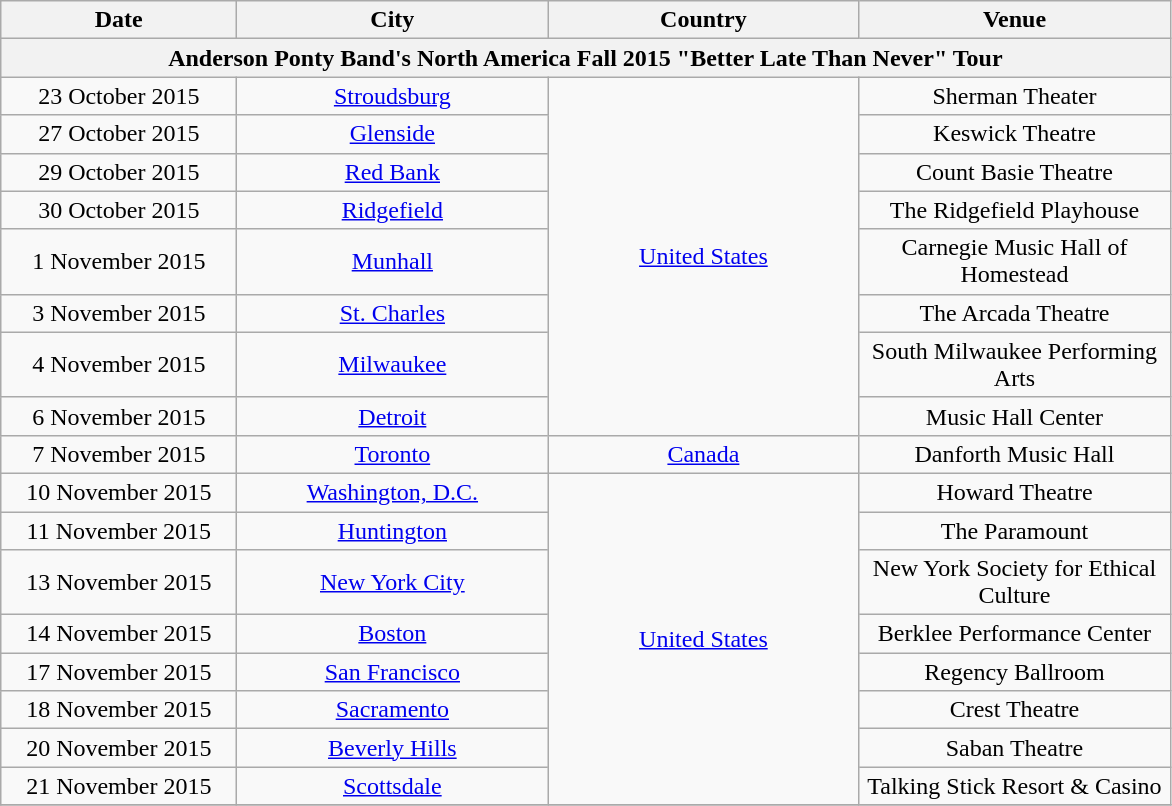<table class="wikitable" style="text-align:center;">
<tr>
<th style="width:150px;">Date</th>
<th style="width:200px;">City</th>
<th style="width:200px;">Country</th>
<th style="width:200px;">Venue</th>
</tr>
<tr>
<th colspan="4">Anderson Ponty Band's North America Fall 2015 "Better Late Than Never" Tour</th>
</tr>
<tr>
<td>23 October 2015</td>
<td><a href='#'>Stroudsburg</a></td>
<td rowspan="8"><a href='#'>United States</a></td>
<td>Sherman Theater</td>
</tr>
<tr>
<td>27 October 2015</td>
<td><a href='#'>Glenside</a></td>
<td>Keswick Theatre</td>
</tr>
<tr>
<td>29 October 2015</td>
<td><a href='#'>Red Bank</a></td>
<td>Count Basie Theatre</td>
</tr>
<tr>
<td>30 October 2015</td>
<td><a href='#'>Ridgefield</a></td>
<td>The Ridgefield Playhouse</td>
</tr>
<tr>
<td>1 November 2015</td>
<td><a href='#'>Munhall</a></td>
<td>Carnegie Music Hall of Homestead</td>
</tr>
<tr>
<td>3 November 2015</td>
<td><a href='#'>St. Charles</a></td>
<td>The Arcada Theatre</td>
</tr>
<tr>
<td>4 November 2015</td>
<td><a href='#'>Milwaukee</a></td>
<td>South Milwaukee Performing Arts</td>
</tr>
<tr>
<td>6 November 2015</td>
<td><a href='#'>Detroit</a></td>
<td>Music Hall Center</td>
</tr>
<tr>
<td>7 November 2015</td>
<td><a href='#'>Toronto</a></td>
<td><a href='#'>Canada</a></td>
<td>Danforth Music Hall</td>
</tr>
<tr>
<td>10 November 2015</td>
<td><a href='#'>Washington, D.C.</a></td>
<td rowspan="8"><a href='#'>United States</a></td>
<td>Howard Theatre</td>
</tr>
<tr>
<td>11 November 2015</td>
<td><a href='#'>Huntington</a></td>
<td>The Paramount</td>
</tr>
<tr>
<td>13 November 2015</td>
<td><a href='#'>New York City</a></td>
<td>New York Society for Ethical Culture</td>
</tr>
<tr>
<td>14 November 2015</td>
<td><a href='#'>Boston</a></td>
<td>Berklee Performance Center</td>
</tr>
<tr>
<td>17 November 2015</td>
<td><a href='#'>San Francisco</a></td>
<td>Regency Ballroom</td>
</tr>
<tr>
<td>18 November 2015</td>
<td><a href='#'>Sacramento</a></td>
<td>Crest Theatre</td>
</tr>
<tr>
<td>20 November 2015</td>
<td><a href='#'>Beverly Hills</a></td>
<td>Saban Theatre</td>
</tr>
<tr>
<td>21 November 2015</td>
<td><a href='#'>Scottsdale</a></td>
<td>Talking Stick Resort & Casino</td>
</tr>
<tr>
</tr>
</table>
